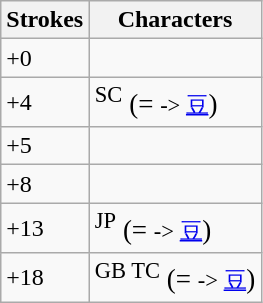<table class="wikitable">
<tr>
<th>Strokes</th>
<th>Characters</th>
</tr>
<tr>
<td>+0</td>
<td style="font-size: large;"></td>
</tr>
<tr>
<td>+4</td>
<td style="font-size: large;"><sup>SC</sup> (= <small>-> <a href='#'>豆</a></small>)</td>
</tr>
<tr>
<td>+5</td>
<td style="font-size: large;"></td>
</tr>
<tr>
<td>+8</td>
<td style="font-size: large;"></td>
</tr>
<tr>
<td>+13</td>
<td style="font-size: large;"><sup>JP</sup> (= <small>-> <a href='#'>豆</a></small>)</td>
</tr>
<tr>
<td>+18</td>
<td style="font-size: large;"><sup>GB TC</sup> (= <small>-> <a href='#'>豆</a></small>)</td>
</tr>
</table>
